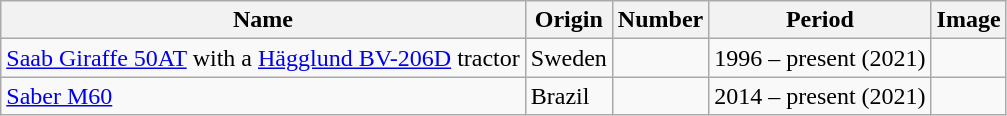<table class="wikitable mw-collapsible mw-collapsed">
<tr>
<th>Name</th>
<th>Origin</th>
<th>Number</th>
<th>Period</th>
<th>Image</th>
</tr>
<tr>
<td><a href='#'>Saab Giraffe 50AT</a> with a <a href='#'>Hägglund BV-206D</a> tractor</td>
<td>Sweden</td>
<td></td>
<td>1996 – present (2021)</td>
<td></td>
</tr>
<tr>
<td><a href='#'>Saber M60</a></td>
<td>Brazil</td>
<td></td>
<td>2014 – present (2021)</td>
<td></td>
</tr>
</table>
